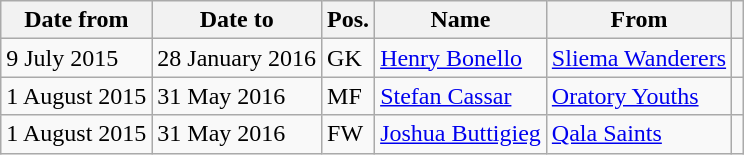<table class="wikitable">
<tr>
<th>Date from</th>
<th>Date to</th>
<th>Pos.</th>
<th>Name</th>
<th>From</th>
<th></th>
</tr>
<tr>
<td>9 July 2015</td>
<td>28 January 2016</td>
<td>GK</td>
<td> <a href='#'>Henry Bonello</a></td>
<td> <a href='#'>Sliema Wanderers</a></td>
<td></td>
</tr>
<tr>
<td>1 August 2015</td>
<td>31 May 2016</td>
<td>MF</td>
<td> <a href='#'>Stefan Cassar</a></td>
<td> <a href='#'>Oratory Youths</a></td>
</tr>
<tr>
<td>1 August 2015</td>
<td>31 May 2016</td>
<td>FW</td>
<td> <a href='#'>Joshua Buttigieg</a></td>
<td> <a href='#'>Qala Saints</a></td>
<td></td>
</tr>
</table>
